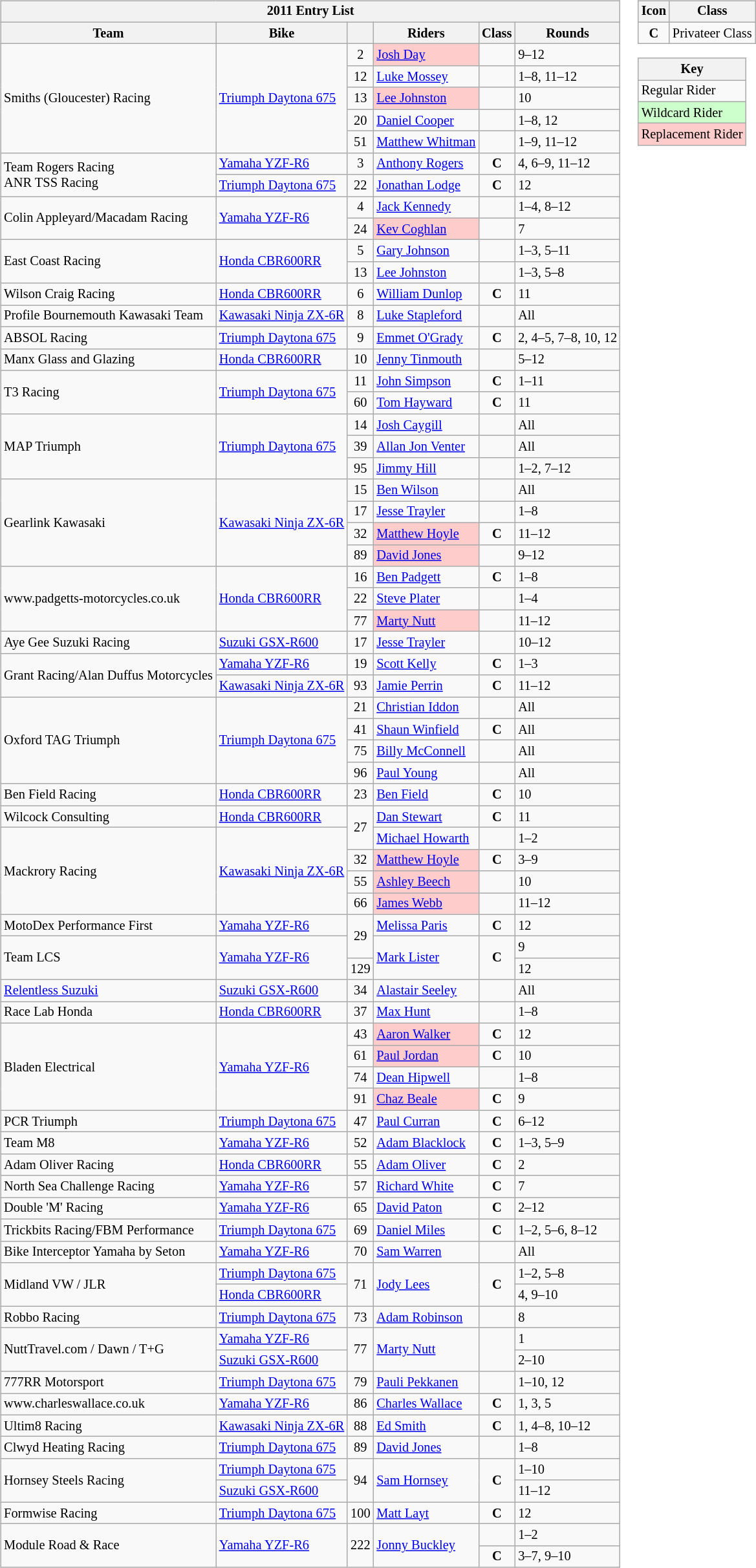<table>
<tr>
<td><br><table class="wikitable" style="font-size: 85%">
<tr>
<th colspan=6>2011 Entry List</th>
</tr>
<tr>
<th>Team</th>
<th>Bike</th>
<th></th>
<th>Riders</th>
<th>Class</th>
<th>Rounds</th>
</tr>
<tr>
<td rowspan=5>Smiths (Gloucester) Racing</td>
<td rowspan=5><a href='#'>Triumph Daytona 675</a></td>
<td align="center">2</td>
<td style="background:#ffcccc;"> <a href='#'>Josh Day</a></td>
<td></td>
<td>9–12</td>
</tr>
<tr>
<td align="center">12</td>
<td> <a href='#'>Luke Mossey</a></td>
<td></td>
<td>1–8, 11–12</td>
</tr>
<tr>
<td align="center">13</td>
<td style="background:#ffcccc;"> <a href='#'>Lee Johnston</a></td>
<td></td>
<td>10</td>
</tr>
<tr>
<td align="center">20</td>
<td> <a href='#'>Daniel Cooper</a></td>
<td></td>
<td>1–8, 12</td>
</tr>
<tr>
<td align="center">51</td>
<td> <a href='#'>Matthew Whitman</a></td>
<td></td>
<td>1–9, 11–12</td>
</tr>
<tr>
<td rowspan=2>Team Rogers Racing<br>ANR TSS Racing</td>
<td><a href='#'>Yamaha YZF-R6</a></td>
<td align="center">3</td>
<td> <a href='#'>Anthony Rogers</a></td>
<td align="center"><strong><span>C</span></strong></td>
<td>4, 6–9, 11–12</td>
</tr>
<tr>
<td><a href='#'>Triumph Daytona 675</a></td>
<td align="center">22</td>
<td> <a href='#'>Jonathan Lodge</a></td>
<td align="center"><strong><span>C</span></strong></td>
<td>12</td>
</tr>
<tr>
<td rowspan=2>Colin Appleyard/Macadam Racing</td>
<td rowspan=2><a href='#'>Yamaha YZF-R6</a></td>
<td align="center">4</td>
<td> <a href='#'>Jack Kennedy</a></td>
<td></td>
<td>1–4, 8–12</td>
</tr>
<tr>
<td align="center">24</td>
<td style="background:#ffcccc;"> <a href='#'>Kev Coghlan</a></td>
<td></td>
<td>7</td>
</tr>
<tr>
<td rowspan=2>East Coast Racing</td>
<td rowspan=2><a href='#'>Honda CBR600RR</a></td>
<td align="center">5</td>
<td> <a href='#'>Gary Johnson</a></td>
<td></td>
<td>1–3, 5–11</td>
</tr>
<tr>
<td align="center">13</td>
<td> <a href='#'>Lee Johnston</a></td>
<td></td>
<td>1–3, 5–8</td>
</tr>
<tr>
<td>Wilson Craig Racing</td>
<td><a href='#'>Honda CBR600RR</a></td>
<td align="center">6</td>
<td> <a href='#'>William Dunlop</a></td>
<td align="center"><strong><span>C</span></strong></td>
<td>11</td>
</tr>
<tr>
<td>Profile Bournemouth Kawasaki Team</td>
<td><a href='#'>Kawasaki Ninja ZX-6R</a></td>
<td align="center">8</td>
<td> <a href='#'>Luke Stapleford</a></td>
<td></td>
<td>All</td>
</tr>
<tr>
<td>ABSOL Racing</td>
<td><a href='#'>Triumph Daytona 675</a></td>
<td align="center">9</td>
<td> <a href='#'>Emmet O'Grady</a></td>
<td align="center"><strong><span>C</span></strong></td>
<td>2, 4–5, 7–8, 10, 12</td>
</tr>
<tr>
<td>Manx Glass and Glazing</td>
<td><a href='#'>Honda CBR600RR</a></td>
<td align="center">10</td>
<td> <a href='#'>Jenny Tinmouth</a></td>
<td></td>
<td>5–12</td>
</tr>
<tr>
<td rowspan=2>T3 Racing</td>
<td rowspan=2><a href='#'>Triumph Daytona 675</a></td>
<td align="center">11</td>
<td> <a href='#'>John Simpson</a></td>
<td align="center"><strong><span>C</span></strong></td>
<td>1–11</td>
</tr>
<tr>
<td align="center">60</td>
<td> <a href='#'>Tom Hayward</a></td>
<td align="center"><strong><span>C</span></strong></td>
<td>11</td>
</tr>
<tr>
<td rowspan=3>MAP Triumph</td>
<td rowspan=3><a href='#'>Triumph Daytona 675</a></td>
<td align="center">14</td>
<td> <a href='#'>Josh Caygill</a></td>
<td></td>
<td>All</td>
</tr>
<tr>
<td align="center">39</td>
<td> <a href='#'>Allan Jon Venter</a></td>
<td></td>
<td>All</td>
</tr>
<tr>
<td align="center">95</td>
<td> <a href='#'>Jimmy Hill</a></td>
<td></td>
<td>1–2, 7–12</td>
</tr>
<tr>
<td rowspan=4>Gearlink Kawasaki</td>
<td rowspan=4><a href='#'>Kawasaki Ninja ZX-6R</a></td>
<td align="center">15</td>
<td> <a href='#'>Ben Wilson</a></td>
<td></td>
<td>All</td>
</tr>
<tr>
<td align="center">17</td>
<td> <a href='#'>Jesse Trayler</a></td>
<td></td>
<td>1–8</td>
</tr>
<tr>
<td align="center">32</td>
<td style="background:#ffcccc;"> <a href='#'>Matthew Hoyle</a></td>
<td align="center"><strong><span>C</span></strong></td>
<td>11–12</td>
</tr>
<tr>
<td align="center">89</td>
<td style="background:#ffcccc;"> <a href='#'>David Jones</a></td>
<td></td>
<td>9–12</td>
</tr>
<tr>
<td rowspan=3>www.padgetts-motorcycles.co.uk</td>
<td rowspan=3><a href='#'>Honda CBR600RR</a></td>
<td align="center">16</td>
<td> <a href='#'>Ben Padgett</a></td>
<td align="center"><strong><span>C</span></strong></td>
<td>1–8</td>
</tr>
<tr>
<td align="center">22</td>
<td> <a href='#'>Steve Plater</a></td>
<td></td>
<td>1–4</td>
</tr>
<tr>
<td align="center">77</td>
<td style="background:#ffcccc;"> <a href='#'>Marty Nutt</a></td>
<td></td>
<td>11–12</td>
</tr>
<tr>
<td>Aye Gee Suzuki Racing</td>
<td><a href='#'>Suzuki GSX-R600</a></td>
<td align="center">17</td>
<td> <a href='#'>Jesse Trayler</a></td>
<td></td>
<td>10–12</td>
</tr>
<tr>
<td rowspan=2>Grant Racing/Alan Duffus Motorcycles</td>
<td><a href='#'>Yamaha YZF-R6</a></td>
<td align="center">19</td>
<td> <a href='#'>Scott Kelly</a></td>
<td align="center"><strong><span>C</span></strong></td>
<td>1–3</td>
</tr>
<tr>
<td><a href='#'>Kawasaki Ninja ZX-6R</a></td>
<td align="center">93</td>
<td> <a href='#'>Jamie Perrin</a></td>
<td align="center"><strong><span>C</span></strong></td>
<td>11–12</td>
</tr>
<tr>
<td rowspan=4>Oxford TAG Triumph</td>
<td rowspan=4><a href='#'>Triumph Daytona 675</a></td>
<td align="center">21</td>
<td> <a href='#'>Christian Iddon</a></td>
<td></td>
<td>All</td>
</tr>
<tr>
<td align="center">41</td>
<td> <a href='#'>Shaun Winfield</a></td>
<td align="center"><strong><span>C</span></strong></td>
<td>All</td>
</tr>
<tr>
<td align="center">75</td>
<td> <a href='#'>Billy McConnell</a></td>
<td></td>
<td>All</td>
</tr>
<tr>
<td align="center">96</td>
<td> <a href='#'>Paul Young</a></td>
<td></td>
<td>All</td>
</tr>
<tr>
<td>Ben Field Racing</td>
<td><a href='#'>Honda CBR600RR</a></td>
<td align="center">23</td>
<td> <a href='#'>Ben Field</a></td>
<td align="center"><strong><span>C</span></strong></td>
<td>10</td>
</tr>
<tr>
<td>Wilcock Consulting</td>
<td><a href='#'>Honda CBR600RR</a></td>
<td align="center" rowspan=2>27</td>
<td> <a href='#'>Dan Stewart</a></td>
<td align="center"><strong><span>C</span></strong></td>
<td>11</td>
</tr>
<tr>
<td rowspan=4>Mackrory Racing</td>
<td rowspan=4><a href='#'>Kawasaki Ninja ZX-6R</a></td>
<td> <a href='#'>Michael Howarth</a></td>
<td></td>
<td>1–2</td>
</tr>
<tr>
<td align="center">32</td>
<td style="background:#ffcccc;"> <a href='#'>Matthew Hoyle</a></td>
<td align="center"><strong><span>C</span></strong></td>
<td>3–9</td>
</tr>
<tr>
<td align="center">55</td>
<td style="background:#ffcccc;"> <a href='#'>Ashley Beech</a></td>
<td></td>
<td>10</td>
</tr>
<tr>
<td align="center">66</td>
<td style="background:#ffcccc;"> <a href='#'>James Webb</a></td>
<td></td>
<td>11–12</td>
</tr>
<tr>
<td>MotoDex Performance First</td>
<td><a href='#'>Yamaha YZF-R6</a></td>
<td align="center" rowspan=2>29</td>
<td> <a href='#'>Melissa Paris</a></td>
<td align="center"><strong><span>C</span></strong></td>
<td>12</td>
</tr>
<tr>
<td rowspan=2>Team LCS</td>
<td rowspan=2><a href='#'>Yamaha YZF-R6</a></td>
<td rowspan=2> <a href='#'>Mark Lister</a></td>
<td align="center" rowspan=2><strong><span>C</span></strong></td>
<td>9</td>
</tr>
<tr>
<td align="center">129</td>
<td>12</td>
</tr>
<tr>
<td><a href='#'>Relentless Suzuki</a></td>
<td><a href='#'>Suzuki GSX-R600</a></td>
<td align="center">34</td>
<td> <a href='#'>Alastair Seeley</a></td>
<td></td>
<td>All</td>
</tr>
<tr>
<td>Race Lab Honda</td>
<td><a href='#'>Honda CBR600RR</a></td>
<td align="center">37</td>
<td> <a href='#'>Max Hunt</a></td>
<td></td>
<td>1–8</td>
</tr>
<tr>
<td rowspan=4>Bladen Electrical</td>
<td rowspan=4><a href='#'>Yamaha YZF-R6</a></td>
<td align="center">43</td>
<td style="background:#ffcccc;"> <a href='#'>Aaron Walker</a></td>
<td align="center"><strong><span>C</span></strong></td>
<td>12</td>
</tr>
<tr>
<td align="center">61</td>
<td style="background:#ffcccc;"> <a href='#'>Paul Jordan</a></td>
<td align="center"><strong><span>C</span></strong></td>
<td>10</td>
</tr>
<tr>
<td align="center">74</td>
<td> <a href='#'>Dean Hipwell</a></td>
<td></td>
<td>1–8</td>
</tr>
<tr>
<td align="center">91</td>
<td style="background:#ffcccc;"> <a href='#'>Chaz Beale</a></td>
<td align="center"><strong><span>C</span></strong></td>
<td>9</td>
</tr>
<tr>
<td>PCR Triumph</td>
<td><a href='#'>Triumph Daytona 675</a></td>
<td align="center">47</td>
<td> <a href='#'>Paul Curran</a></td>
<td align="center"><strong><span>C</span></strong></td>
<td>6–12</td>
</tr>
<tr>
<td>Team M8</td>
<td><a href='#'>Yamaha YZF-R6</a></td>
<td align="center">52</td>
<td> <a href='#'>Adam Blacklock</a></td>
<td align="center"><strong><span>C</span></strong></td>
<td>1–3, 5–9</td>
</tr>
<tr>
<td>Adam Oliver Racing</td>
<td><a href='#'>Honda CBR600RR</a></td>
<td align="center">55</td>
<td> <a href='#'>Adam Oliver</a></td>
<td align="center"><strong><span>C</span></strong></td>
<td>2</td>
</tr>
<tr>
<td>North Sea Challenge Racing</td>
<td><a href='#'>Yamaha YZF-R6</a></td>
<td align="center">57</td>
<td> <a href='#'>Richard White</a></td>
<td align="center"><strong><span>C</span></strong></td>
<td>7</td>
</tr>
<tr>
<td>Double 'M' Racing</td>
<td><a href='#'>Yamaha YZF-R6</a></td>
<td align="center">65</td>
<td> <a href='#'>David Paton</a></td>
<td align="center"><strong><span>C</span></strong></td>
<td>2–12</td>
</tr>
<tr>
<td>Trickbits Racing/FBM Performance</td>
<td><a href='#'>Triumph Daytona 675</a></td>
<td align="center">69</td>
<td> <a href='#'>Daniel Miles</a></td>
<td align="center"><strong><span>C</span></strong></td>
<td>1–2, 5–6, 8–12</td>
</tr>
<tr>
<td>Bike Interceptor Yamaha by Seton</td>
<td><a href='#'>Yamaha YZF-R6</a></td>
<td align="center">70</td>
<td> <a href='#'>Sam Warren</a></td>
<td></td>
<td>All</td>
</tr>
<tr>
<td rowspan=2>Midland VW / JLR</td>
<td><a href='#'>Triumph Daytona 675</a></td>
<td align="center" rowspan=2>71</td>
<td rowspan=2> <a href='#'>Jody Lees</a></td>
<td align="center" rowspan=2><strong><span>C</span></strong></td>
<td>1–2, 5–8</td>
</tr>
<tr>
<td><a href='#'>Honda CBR600RR</a></td>
<td>4, 9–10</td>
</tr>
<tr>
<td>Robbo Racing</td>
<td><a href='#'>Triumph Daytona 675</a></td>
<td align="center">73</td>
<td> <a href='#'>Adam Robinson</a></td>
<td></td>
<td>8</td>
</tr>
<tr>
<td rowspan=2>NuttTravel.com / Dawn / T+G</td>
<td><a href='#'>Yamaha YZF-R6</a></td>
<td align="center" rowspan=2>77</td>
<td rowspan=2> <a href='#'>Marty Nutt</a></td>
<td rowspan=2></td>
<td>1</td>
</tr>
<tr>
<td><a href='#'>Suzuki GSX-R600</a></td>
<td>2–10</td>
</tr>
<tr>
<td>777RR Motorsport</td>
<td><a href='#'>Triumph Daytona 675</a></td>
<td align="center">79</td>
<td> <a href='#'>Pauli Pekkanen</a></td>
<td></td>
<td>1–10, 12</td>
</tr>
<tr>
<td>www.charleswallace.co.uk</td>
<td><a href='#'>Yamaha YZF-R6</a></td>
<td align="center">86</td>
<td> <a href='#'>Charles Wallace</a></td>
<td align="center"><strong><span>C</span></strong></td>
<td>1, 3, 5</td>
</tr>
<tr>
<td>Ultim8 Racing</td>
<td><a href='#'>Kawasaki Ninja ZX-6R</a></td>
<td align="center">88</td>
<td> <a href='#'>Ed Smith</a></td>
<td align="center"><strong><span>C</span></strong></td>
<td>1, 4–8, 10–12</td>
</tr>
<tr>
<td>Clwyd Heating Racing</td>
<td><a href='#'>Triumph Daytona 675</a></td>
<td align="center">89</td>
<td> <a href='#'>David Jones</a></td>
<td></td>
<td>1–8</td>
</tr>
<tr>
<td rowspan=2>Hornsey Steels Racing</td>
<td><a href='#'>Triumph Daytona 675</a></td>
<td align="center" rowspan=2>94</td>
<td rowspan=2> <a href='#'>Sam Hornsey</a></td>
<td align="center" rowspan=2><strong><span>C</span></strong></td>
<td>1–10</td>
</tr>
<tr>
<td><a href='#'>Suzuki GSX-R600</a></td>
<td>11–12</td>
</tr>
<tr>
<td>Formwise Racing</td>
<td><a href='#'>Triumph Daytona 675</a></td>
<td align="center">100</td>
<td> <a href='#'>Matt Layt</a></td>
<td align="center"><strong><span>C</span></strong></td>
<td>12</td>
</tr>
<tr>
<td rowspan=2>Module Road & Race</td>
<td rowspan=2><a href='#'>Yamaha YZF-R6</a></td>
<td align="center" rowspan=2>222</td>
<td rowspan=2> <a href='#'>Jonny Buckley</a></td>
<td></td>
<td>1–2</td>
</tr>
<tr>
<td align="center"><strong><span>C</span></strong></td>
<td>3–7, 9–10</td>
</tr>
</table>
</td>
<td valign="top"><br><table class="wikitable" style="font-size: 85%;">
<tr>
<th>Icon</th>
<th>Class</th>
</tr>
<tr>
<td align="center"><strong><span>C</span></strong></td>
<td>Privateer Class</td>
</tr>
</table>
<table class="wikitable" style="font-size: 85%;">
<tr>
<th colspan=2>Key</th>
</tr>
<tr>
<td>Regular Rider</td>
</tr>
<tr style="background-color:#ccffcc">
<td>Wildcard Rider</td>
</tr>
<tr style="background-color:#ffcccc">
<td>Replacement Rider</td>
</tr>
</table>
</td>
</tr>
</table>
